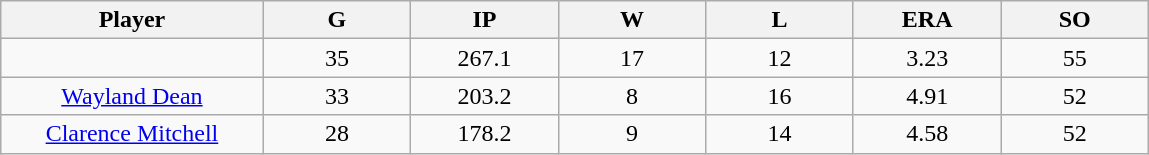<table class="wikitable sortable">
<tr>
<th bgcolor="#DDDDFF" width="16%">Player</th>
<th bgcolor="#DDDDFF" width="9%">G</th>
<th bgcolor="#DDDDFF" width="9%">IP</th>
<th bgcolor="#DDDDFF" width="9%">W</th>
<th bgcolor="#DDDDFF" width="9%">L</th>
<th bgcolor="#DDDDFF" width="9%">ERA</th>
<th bgcolor="#DDDDFF" width="9%">SO</th>
</tr>
<tr align="center">
<td></td>
<td>35</td>
<td>267.1</td>
<td>17</td>
<td>12</td>
<td>3.23</td>
<td>55</td>
</tr>
<tr align="center">
<td><a href='#'>Wayland Dean</a></td>
<td>33</td>
<td>203.2</td>
<td>8</td>
<td>16</td>
<td>4.91</td>
<td>52</td>
</tr>
<tr align=center>
<td><a href='#'>Clarence Mitchell</a></td>
<td>28</td>
<td>178.2</td>
<td>9</td>
<td>14</td>
<td>4.58</td>
<td>52</td>
</tr>
</table>
